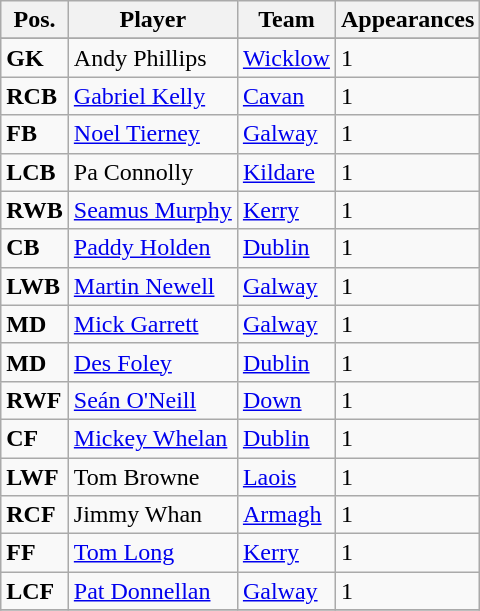<table class="wikitable">
<tr>
<th>Pos.</th>
<th>Player</th>
<th>Team</th>
<th>Appearances</th>
</tr>
<tr>
</tr>
<tr>
<td><strong>GK</strong></td>
<td> Andy Phillips</td>
<td><a href='#'>Wicklow</a></td>
<td>1</td>
</tr>
<tr>
<td><strong>RCB</strong></td>
<td> <a href='#'>Gabriel Kelly</a></td>
<td><a href='#'>Cavan</a></td>
<td>1</td>
</tr>
<tr>
<td><strong>FB</strong></td>
<td> <a href='#'>Noel Tierney</a></td>
<td><a href='#'>Galway</a></td>
<td>1</td>
</tr>
<tr>
<td><strong>LCB</strong></td>
<td> Pa Connolly</td>
<td><a href='#'>Kildare</a></td>
<td>1</td>
</tr>
<tr>
<td><strong>RWB</strong></td>
<td> <a href='#'>Seamus Murphy</a></td>
<td><a href='#'>Kerry</a></td>
<td>1</td>
</tr>
<tr>
<td><strong>CB</strong></td>
<td> <a href='#'>Paddy Holden</a></td>
<td><a href='#'>Dublin</a></td>
<td>1</td>
</tr>
<tr>
<td><strong>LWB</strong></td>
<td> <a href='#'>Martin Newell</a></td>
<td><a href='#'>Galway</a></td>
<td>1</td>
</tr>
<tr>
<td><strong>MD</strong></td>
<td> <a href='#'>Mick Garrett</a></td>
<td><a href='#'>Galway</a></td>
<td>1</td>
</tr>
<tr>
<td><strong>MD</strong></td>
<td> <a href='#'>Des Foley</a></td>
<td><a href='#'>Dublin</a></td>
<td>1</td>
</tr>
<tr>
<td><strong>RWF</strong></td>
<td> <a href='#'>Seán O'Neill</a></td>
<td><a href='#'>Down</a></td>
<td>1</td>
</tr>
<tr>
<td><strong>CF</strong></td>
<td> <a href='#'>Mickey Whelan</a></td>
<td><a href='#'>Dublin</a></td>
<td>1</td>
</tr>
<tr>
<td><strong>LWF</strong></td>
<td> Tom Browne</td>
<td><a href='#'>Laois</a></td>
<td>1</td>
</tr>
<tr>
<td><strong>RCF</strong></td>
<td> Jimmy Whan</td>
<td><a href='#'>Armagh</a></td>
<td>1</td>
</tr>
<tr>
<td><strong>FF</strong></td>
<td> <a href='#'>Tom Long</a></td>
<td><a href='#'>Kerry</a></td>
<td>1</td>
</tr>
<tr>
<td><strong>LCF</strong></td>
<td> <a href='#'>Pat Donnellan</a></td>
<td><a href='#'>Galway</a></td>
<td>1</td>
</tr>
<tr>
</tr>
</table>
